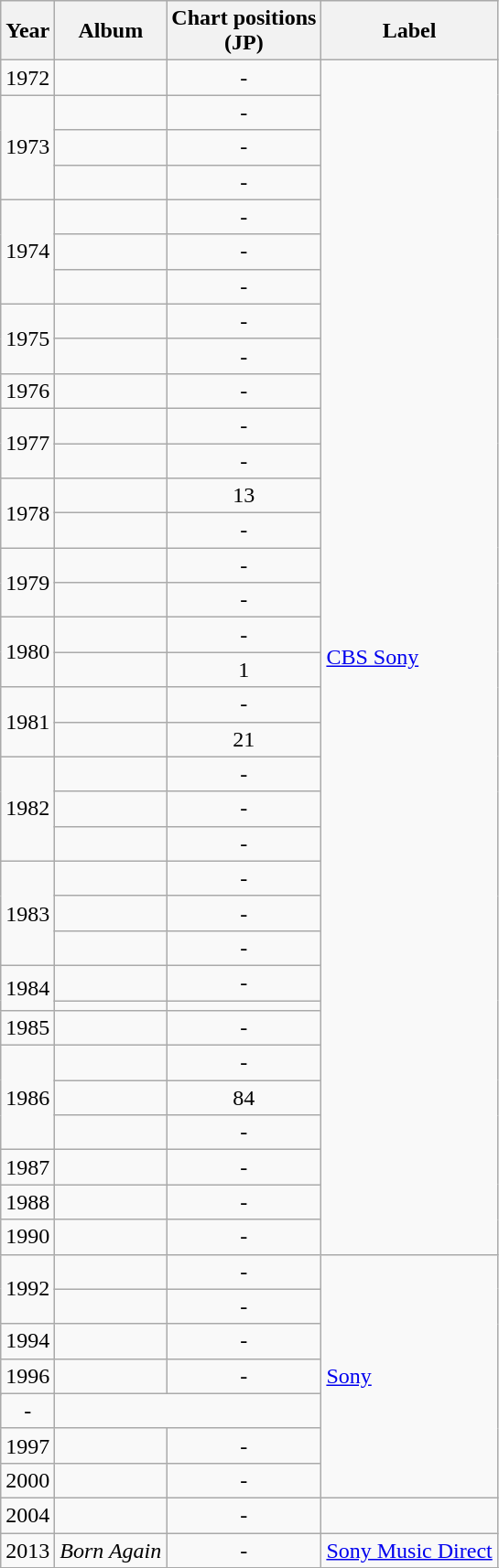<table class="wikitable">
<tr>
<th>Year</th>
<th>Album</th>
<th>Chart positions<br>(JP)</th>
<th>Label</th>
</tr>
<tr>
<td>1972</td>
<td></td>
<td align="center">-</td>
<td rowspan="35"><a href='#'>CBS Sony</a></td>
</tr>
<tr>
<td rowspan="3">1973</td>
<td></td>
<td align="center">-</td>
</tr>
<tr>
<td></td>
<td align="center">-</td>
</tr>
<tr>
<td></td>
<td align="center">-</td>
</tr>
<tr>
<td rowspan="3">1974</td>
<td></td>
<td align="center">-</td>
</tr>
<tr>
<td></td>
<td align="center">-</td>
</tr>
<tr>
<td></td>
<td align="center">-</td>
</tr>
<tr>
<td rowspan="2">1975</td>
<td></td>
<td align="center">-</td>
</tr>
<tr>
<td></td>
<td align="center">-</td>
</tr>
<tr>
<td>1976</td>
<td></td>
<td align="center">-</td>
</tr>
<tr>
<td rowspan="2">1977</td>
<td></td>
<td align="center">-</td>
</tr>
<tr>
<td></td>
<td align="center">-</td>
</tr>
<tr>
<td rowspan="2">1978</td>
<td></td>
<td align="center">13</td>
</tr>
<tr>
<td></td>
<td align="center">-</td>
</tr>
<tr>
<td rowspan="2">1979</td>
<td></td>
<td align="center">-</td>
</tr>
<tr>
<td></td>
<td align="center">-</td>
</tr>
<tr>
<td rowspan="2">1980</td>
<td></td>
<td align="center">-</td>
</tr>
<tr>
<td></td>
<td align="center">1</td>
</tr>
<tr>
<td rowspan="2">1981</td>
<td></td>
<td align="center">-</td>
</tr>
<tr>
<td></td>
<td align="center">21</td>
</tr>
<tr>
<td rowspan="3">1982</td>
<td></td>
<td align="center">-</td>
</tr>
<tr>
<td></td>
<td align="center">-</td>
</tr>
<tr>
<td></td>
<td align="center">-</td>
</tr>
<tr>
<td rowspan="3">1983</td>
<td></td>
<td align="center">-</td>
</tr>
<tr>
<td></td>
<td align="center">-</td>
</tr>
<tr>
<td></td>
<td align="center">-</td>
</tr>
<tr>
<td rowspan="2">1984</td>
<td></td>
<td align="center">-</td>
</tr>
<tr>
<td></td>
<td align="center"></td>
</tr>
<tr>
<td>1985</td>
<td></td>
<td align="center">-</td>
</tr>
<tr>
<td rowspan="3">1986</td>
<td></td>
<td align="center">-</td>
</tr>
<tr>
<td></td>
<td align="center">84</td>
</tr>
<tr>
<td></td>
<td align="center">-</td>
</tr>
<tr>
<td>1987</td>
<td></td>
<td align="center">-</td>
</tr>
<tr>
<td>1988</td>
<td></td>
<td align="center">-</td>
</tr>
<tr>
<td>1990</td>
<td></td>
<td align="center">-</td>
</tr>
<tr>
<td rowspan="2">1992</td>
<td></td>
<td align="center">-</td>
<td rowspan="8"><a href='#'>Sony</a></td>
</tr>
<tr>
<td></td>
<td align="center">-</td>
</tr>
<tr>
<td>1994</td>
<td></td>
<td align="center">-</td>
</tr>
<tr>
<td rowspan="2">1996</td>
<td></td>
<td align="center">-</td>
</tr>
<tr>
</tr>
<tr |>
<td align="center">-</td>
</tr>
<tr>
<td>1997</td>
<td></td>
<td align="center">-</td>
</tr>
<tr>
<td>2000</td>
<td></td>
<td align="center">-</td>
</tr>
<tr>
<td>2004</td>
<td></td>
<td align="center">-</td>
</tr>
<tr>
<td>2013</td>
<td><em>Born Again</em></td>
<td align="center">-</td>
<td><a href='#'>Sony Music Direct</a></td>
</tr>
<tr>
</tr>
</table>
